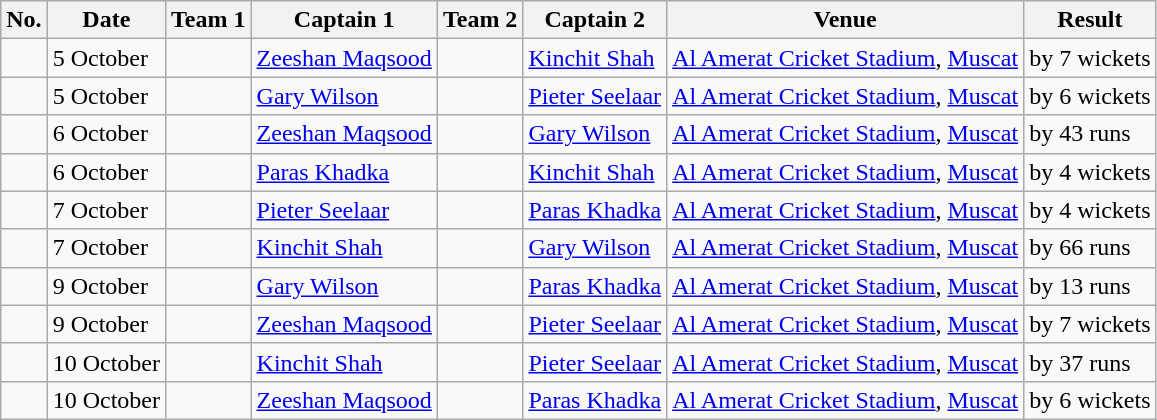<table class="wikitable">
<tr>
<th>No.</th>
<th>Date</th>
<th>Team 1</th>
<th>Captain 1</th>
<th>Team 2</th>
<th>Captain 2</th>
<th>Venue</th>
<th>Result</th>
</tr>
<tr>
<td></td>
<td>5 October</td>
<td></td>
<td><a href='#'>Zeeshan Maqsood</a></td>
<td></td>
<td><a href='#'>Kinchit Shah</a></td>
<td><a href='#'>Al Amerat Cricket Stadium</a>, <a href='#'>Muscat</a></td>
<td> by 7 wickets</td>
</tr>
<tr>
<td></td>
<td>5 October</td>
<td></td>
<td><a href='#'>Gary Wilson</a></td>
<td></td>
<td><a href='#'>Pieter Seelaar</a></td>
<td><a href='#'>Al Amerat Cricket Stadium</a>, <a href='#'>Muscat</a></td>
<td> by 6 wickets</td>
</tr>
<tr>
<td></td>
<td>6 October</td>
<td></td>
<td><a href='#'>Zeeshan Maqsood</a></td>
<td></td>
<td><a href='#'>Gary Wilson</a></td>
<td><a href='#'>Al Amerat Cricket Stadium</a>, <a href='#'>Muscat</a></td>
<td> by 43 runs</td>
</tr>
<tr>
<td></td>
<td>6 October</td>
<td></td>
<td><a href='#'>Paras Khadka</a></td>
<td></td>
<td><a href='#'>Kinchit Shah</a></td>
<td><a href='#'>Al Amerat Cricket Stadium</a>, <a href='#'>Muscat</a></td>
<td> by 4 wickets</td>
</tr>
<tr>
<td></td>
<td>7 October</td>
<td></td>
<td><a href='#'>Pieter Seelaar</a></td>
<td></td>
<td><a href='#'>Paras Khadka</a></td>
<td><a href='#'>Al Amerat Cricket Stadium</a>, <a href='#'>Muscat</a></td>
<td> by 4 wickets</td>
</tr>
<tr>
<td></td>
<td>7 October</td>
<td></td>
<td><a href='#'>Kinchit Shah</a></td>
<td></td>
<td><a href='#'>Gary Wilson</a></td>
<td><a href='#'>Al Amerat Cricket Stadium</a>, <a href='#'>Muscat</a></td>
<td> by 66 runs</td>
</tr>
<tr>
<td></td>
<td>9 October</td>
<td></td>
<td><a href='#'>Gary Wilson</a></td>
<td></td>
<td><a href='#'>Paras Khadka</a></td>
<td><a href='#'>Al Amerat Cricket Stadium</a>, <a href='#'>Muscat</a></td>
<td> by 13 runs</td>
</tr>
<tr>
<td></td>
<td>9 October</td>
<td></td>
<td><a href='#'>Zeeshan Maqsood</a></td>
<td></td>
<td><a href='#'>Pieter Seelaar</a></td>
<td><a href='#'>Al Amerat Cricket Stadium</a>, <a href='#'>Muscat</a></td>
<td> by 7 wickets</td>
</tr>
<tr>
<td></td>
<td>10 October</td>
<td></td>
<td><a href='#'>Kinchit Shah</a></td>
<td></td>
<td><a href='#'>Pieter Seelaar</a></td>
<td><a href='#'>Al Amerat Cricket Stadium</a>, <a href='#'>Muscat</a></td>
<td> by 37 runs</td>
</tr>
<tr>
<td></td>
<td>10 October</td>
<td></td>
<td><a href='#'>Zeeshan Maqsood</a></td>
<td></td>
<td><a href='#'>Paras Khadka</a></td>
<td><a href='#'>Al Amerat Cricket Stadium</a>, <a href='#'>Muscat</a></td>
<td> by 6 wickets</td>
</tr>
</table>
